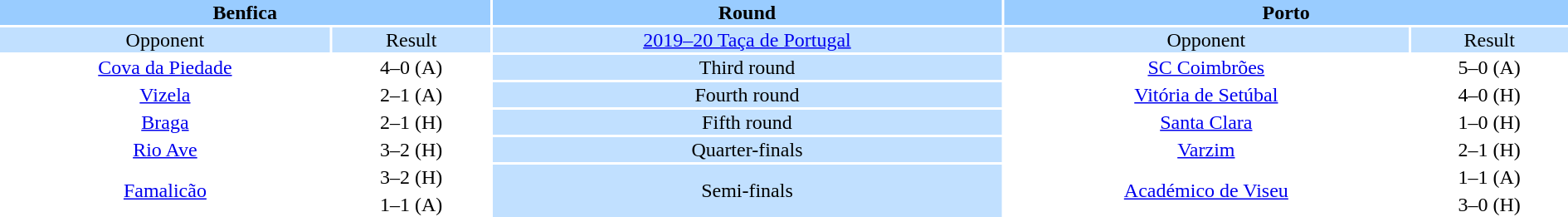<table style="width:100%; text-align:center;">
<tr style="vertical-align:top; background:#9cf;">
<th colspan=2 style="width:1*">Benfica</th>
<th><strong>Round</strong></th>
<th colspan=2 style="width:1*">Porto</th>
</tr>
<tr style="vertical-align:top; background:#c1e0ff;">
<td>Opponent</td>
<td>Result</td>
<td><a href='#'>2019–20 Taça de Portugal</a></td>
<td>Opponent</td>
<td>Result</td>
</tr>
<tr>
<td><a href='#'>Cova da Piedade</a></td>
<td>4–0 (A)</td>
<td style="background:#c1e0ff;">Third round</td>
<td><a href='#'>SC Coimbrões</a></td>
<td>5–0 (A)</td>
</tr>
<tr>
<td><a href='#'>Vizela</a></td>
<td>2–1 (A)</td>
<td style="background:#c1e0ff;">Fourth round</td>
<td><a href='#'>Vitória de Setúbal</a></td>
<td>4–0 (H)</td>
</tr>
<tr>
<td><a href='#'>Braga</a></td>
<td>2–1 (H)</td>
<td style="background:#c1e0ff;">Fifth round</td>
<td><a href='#'>Santa Clara</a></td>
<td>1–0 (H)</td>
</tr>
<tr>
<td><a href='#'>Rio Ave</a></td>
<td>3–2 (H)</td>
<td style="background:#c1e0ff;">Quarter-finals</td>
<td><a href='#'>Varzim</a></td>
<td>2–1 (H)</td>
</tr>
<tr>
<td rowspan="2"><a href='#'>Famalicão</a></td>
<td>3–2 (H)</td>
<td rowspan="2" style="background:#c1e0ff;">Semi-finals</td>
<td rowspan="2"><a href='#'>Académico de Viseu</a></td>
<td>1–1 (A)</td>
</tr>
<tr>
<td>1–1 (A)</td>
<td>3–0 (H)</td>
</tr>
</table>
